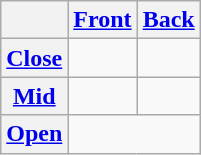<table class="wikitable" style="text-align:center">
<tr>
<th></th>
<th><a href='#'>Front</a></th>
<th><a href='#'>Back</a></th>
</tr>
<tr align="center">
<th><a href='#'>Close</a></th>
<td> </td>
<td> </td>
</tr>
<tr>
<th><a href='#'>Mid</a></th>
<td></td>
<td></td>
</tr>
<tr align="center">
<th><a href='#'>Open</a></th>
<td colspan="2"> </td>
</tr>
</table>
